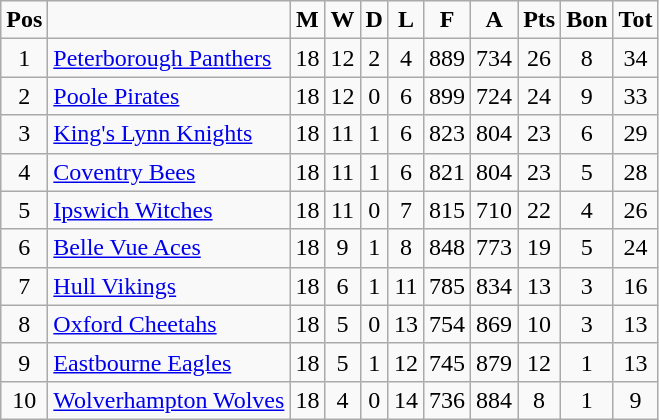<table class="wikitable">
<tr align="center">
<td><strong>Pos</strong></td>
<td></td>
<td><strong>M</strong></td>
<td><strong>W</strong></td>
<td><strong>D</strong></td>
<td><strong>L</strong></td>
<td><strong>F</strong></td>
<td><strong>A</strong></td>
<td><strong>Pts</strong></td>
<td><strong>Bon</strong></td>
<td><strong>Tot</strong></td>
</tr>
<tr align="center">
<td>1</td>
<td align="left"><a href='#'>Peterborough Panthers</a></td>
<td>18</td>
<td>12</td>
<td>2</td>
<td>4</td>
<td>889</td>
<td>734</td>
<td>26</td>
<td>8</td>
<td>34</td>
</tr>
<tr align="center">
<td>2</td>
<td align="left"><a href='#'>Poole Pirates</a></td>
<td>18</td>
<td>12</td>
<td>0</td>
<td>6</td>
<td>899</td>
<td>724</td>
<td>24</td>
<td>9</td>
<td>33</td>
</tr>
<tr align="center">
<td>3</td>
<td align="left"><a href='#'>King's Lynn Knights</a></td>
<td>18</td>
<td>11</td>
<td>1</td>
<td>6</td>
<td>823</td>
<td>804</td>
<td>23</td>
<td>6</td>
<td>29</td>
</tr>
<tr align="center">
<td>4</td>
<td align="left"><a href='#'>Coventry Bees</a></td>
<td>18</td>
<td>11</td>
<td>1</td>
<td>6</td>
<td>821</td>
<td>804</td>
<td>23</td>
<td>5</td>
<td>28</td>
</tr>
<tr align="center">
<td>5</td>
<td align="left"><a href='#'>Ipswich Witches</a></td>
<td>18</td>
<td>11</td>
<td>0</td>
<td>7</td>
<td>815</td>
<td>710</td>
<td>22</td>
<td>4</td>
<td>26</td>
</tr>
<tr align="center">
<td>6</td>
<td align="left"><a href='#'>Belle Vue Aces</a></td>
<td>18</td>
<td>9</td>
<td>1</td>
<td>8</td>
<td>848</td>
<td>773</td>
<td>19</td>
<td>5</td>
<td>24</td>
</tr>
<tr align="center">
<td>7</td>
<td align="left"><a href='#'>Hull Vikings</a></td>
<td>18</td>
<td>6</td>
<td>1</td>
<td>11</td>
<td>785</td>
<td>834</td>
<td>13</td>
<td>3</td>
<td>16</td>
</tr>
<tr align="center">
<td>8</td>
<td align="left"><a href='#'>Oxford Cheetahs</a></td>
<td>18</td>
<td>5</td>
<td>0</td>
<td>13</td>
<td>754</td>
<td>869</td>
<td>10</td>
<td>3</td>
<td>13</td>
</tr>
<tr align="center">
<td>9</td>
<td align="left"><a href='#'>Eastbourne Eagles</a></td>
<td>18</td>
<td>5</td>
<td>1</td>
<td>12</td>
<td>745</td>
<td>879</td>
<td>12</td>
<td>1</td>
<td>13</td>
</tr>
<tr align="center">
<td>10</td>
<td align="left"><a href='#'>Wolverhampton Wolves</a></td>
<td>18</td>
<td>4</td>
<td>0</td>
<td>14</td>
<td>736</td>
<td>884</td>
<td>8</td>
<td>1</td>
<td>9</td>
</tr>
</table>
